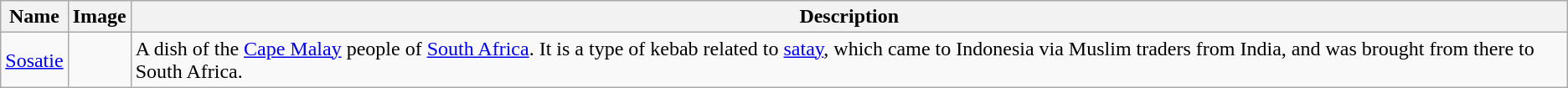<table class="wikitable">
<tr>
<th>Name</th>
<th class="unsortable">Image</th>
<th>Description</th>
</tr>
<tr>
<td><a href='#'>Sosatie</a></td>
<td></td>
<td>A dish of the <a href='#'>Cape Malay</a> people of <a href='#'>South Africa</a>. It is a type of kebab related to <a href='#'>satay</a>, which came to Indonesia via Muslim traders from India, and was brought from there to South Africa.</td>
</tr>
</table>
